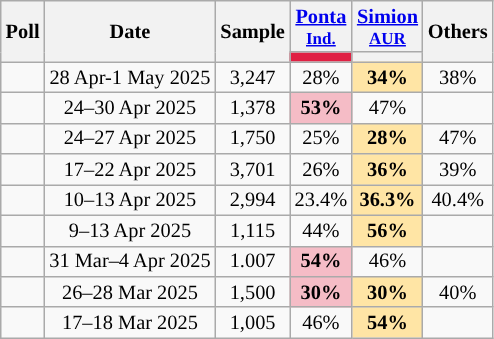<table class="wikitable sortable" style="text-align:center;font-size:85%;line-height:14px;">
<tr>
<th rowspan="2">Poll</th>
<th rowspan="2">Date</th>
<th rowspan="2" style="width:35px;">Sample</th>
<th class="unsortable" style="width:20px;"><a href='#'>Ponta</a><br><small><a href='#'>Ind.</a></small></th>
<th class="unsortable" style="width:20px;"><a href='#'>Simion</a><br><small><a href='#'>AUR</a></small></th>
<th rowspan="2">Others</th>
</tr>
<tr>
<th style="background:#E02043; "></th>
<th style="background:"></th>
</tr>
<tr>
<td></td>
<td>28 Apr-1 May 2025</td>
<td>3,247</td>
<td>28%</td>
<td style="background:#FFE5A5"><strong>34%</strong></td>
<td>38%</td>
</tr>
<tr>
<td></td>
<td>24–30 Apr 2025</td>
<td>1,378</td>
<td style="background:#F5BCC6"><strong>53%</strong></td>
<td>47%</td>
<td></td>
</tr>
<tr>
<td></td>
<td>24–27 Apr 2025</td>
<td>1,750</td>
<td>25%</td>
<td style="background:#FFE5A5"><strong>28%</strong></td>
<td>47%</td>
</tr>
<tr>
<td></td>
<td>17–22 Apr 2025</td>
<td>3,701</td>
<td>26%</td>
<td style="background:#FFE5A5"><strong>36%</strong></td>
<td>39%</td>
</tr>
<tr>
<td></td>
<td>10–13 Apr 2025</td>
<td>2,994</td>
<td>23.4%</td>
<td style="background:#FFE5A5"><strong>36.3%</strong></td>
<td>40.4%</td>
</tr>
<tr>
<td></td>
<td>9–13 Apr 2025</td>
<td>1,115</td>
<td>44%</td>
<td style="background:#ffe5a5"><strong>56%</strong></td>
<td></td>
</tr>
<tr>
<td></td>
<td>31 Mar–4 Apr 2025</td>
<td>1.007</td>
<td style="background:#F5BCC6;"><strong>54%</strong></td>
<td>46%</td>
<td></td>
</tr>
<tr>
<td></td>
<td>26–28 Mar 2025</td>
<td>1,500</td>
<td style="background:#F5BCC6"><strong>30%</strong></td>
<td style="background:#FFE5A5"><strong>30%</strong></td>
<td>40%</td>
</tr>
<tr>
<td></td>
<td>17–18 Mar 2025</td>
<td>1,005</td>
<td>46%</td>
<td style="background:#ffe5a5;"><strong>54%</strong></td>
<td></td>
</tr>
</table>
